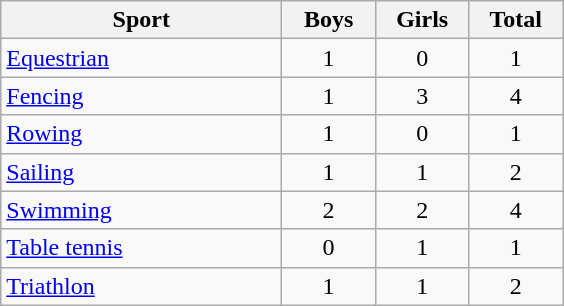<table class="wikitable sortable" style="text-align:center;">
<tr>
<th width=180>Sport</th>
<th width=55>Boys</th>
<th width=55>Girls</th>
<th width=55>Total</th>
</tr>
<tr>
<td align=left><a href='#'>Equestrian</a></td>
<td>1</td>
<td>0</td>
<td>1</td>
</tr>
<tr>
<td align=left><a href='#'>Fencing</a></td>
<td>1</td>
<td>3</td>
<td>4</td>
</tr>
<tr>
<td align=left><a href='#'>Rowing</a></td>
<td>1</td>
<td>0</td>
<td>1</td>
</tr>
<tr>
<td align=left><a href='#'>Sailing</a></td>
<td>1</td>
<td>1</td>
<td>2</td>
</tr>
<tr>
<td align=left><a href='#'>Swimming</a></td>
<td>2</td>
<td>2</td>
<td>4</td>
</tr>
<tr>
<td align=left><a href='#'>Table tennis</a></td>
<td>0</td>
<td>1</td>
<td>1</td>
</tr>
<tr>
<td align=left><a href='#'>Triathlon</a></td>
<td>1</td>
<td>1</td>
<td>2</td>
</tr>
</table>
